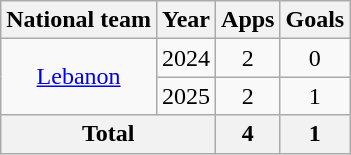<table class="wikitable" style="text-align:center">
<tr>
<th>National team</th>
<th>Year</th>
<th>Apps</th>
<th>Goals</th>
</tr>
<tr>
<td rowspan="2"><a href='#'>Lebanon</a></td>
<td>2024</td>
<td>2</td>
<td>0</td>
</tr>
<tr>
<td>2025</td>
<td>2</td>
<td>1</td>
</tr>
<tr>
<th colspan="2">Total</th>
<th>4</th>
<th>1</th>
</tr>
</table>
